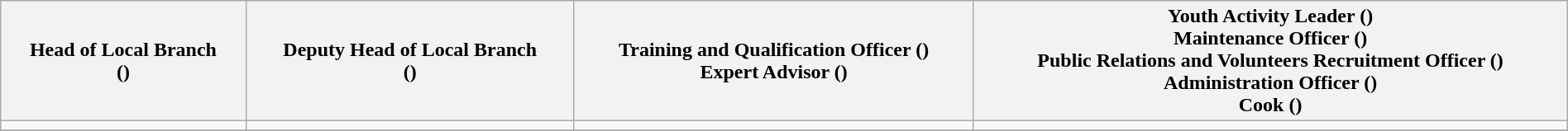<table class="wikitable"  align="center" width="100%">
<tr>
<th>Head of Local Branch<br>()</th>
<th>Deputy Head of Local Branch<br>()</th>
<th>Training and Qualification Officer ()<br>Expert Advisor ()</th>
<th>Youth Activity Leader ()<br>Maintenance Officer ()<br>Public Relations and Volunteers Recruitment Officer ()<br>Administration Officer ()<br>Cook ()</th>
</tr>
<tr>
<td align="center"></td>
<td align="center"></td>
<td align="center"></td>
<td align="center"></td>
</tr>
<tr>
</tr>
</table>
